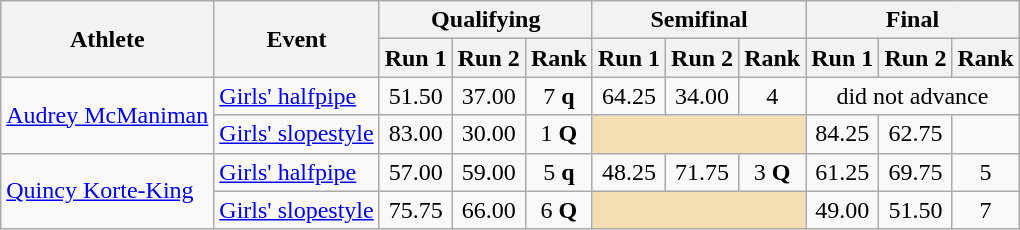<table class="wikitable">
<tr>
<th rowspan=2>Athlete</th>
<th rowspan=2>Event</th>
<th colspan=3>Qualifying</th>
<th colspan=3>Semifinal</th>
<th colspan=3>Final</th>
</tr>
<tr>
<th>Run 1</th>
<th>Run 2</th>
<th>Rank</th>
<th>Run 1</th>
<th>Run 2</th>
<th>Rank</th>
<th>Run 1</th>
<th>Run 2</th>
<th>Rank</th>
</tr>
<tr>
<td rowspan=2><a href='#'>Audrey McManiman</a></td>
<td><a href='#'>Girls' halfpipe</a></td>
<td align="center">51.50</td>
<td align="center">37.00</td>
<td align="center">7 <strong>q</strong></td>
<td align="center">64.25</td>
<td align="center">34.00</td>
<td align="center">4</td>
<td align="center" colspan=3>did not advance</td>
</tr>
<tr>
<td><a href='#'>Girls' slopestyle</a></td>
<td align="center">83.00</td>
<td align="center">30.00</td>
<td align="center">1 <strong>Q</strong></td>
<td colspan=3 style="background:wheat"></td>
<td align="center">84.25</td>
<td align="center">62.75</td>
<td align="center"></td>
</tr>
<tr>
<td rowspan=2><a href='#'>Quincy Korte-King</a></td>
<td><a href='#'>Girls' halfpipe</a></td>
<td align="center">57.00</td>
<td align="center">59.00</td>
<td align="center">5 <strong>q</strong></td>
<td align="center">48.25</td>
<td align="center">71.75</td>
<td align="center">3 <strong>Q</strong></td>
<td align="center">61.25</td>
<td align="center">69.75</td>
<td align="center">5</td>
</tr>
<tr>
<td><a href='#'>Girls' slopestyle</a></td>
<td align="center">75.75</td>
<td align="center">66.00</td>
<td align="center">6 <strong>Q</strong></td>
<td colspan=3 style="background:wheat"></td>
<td align="center">49.00</td>
<td align="center">51.50</td>
<td align="center">7</td>
</tr>
</table>
